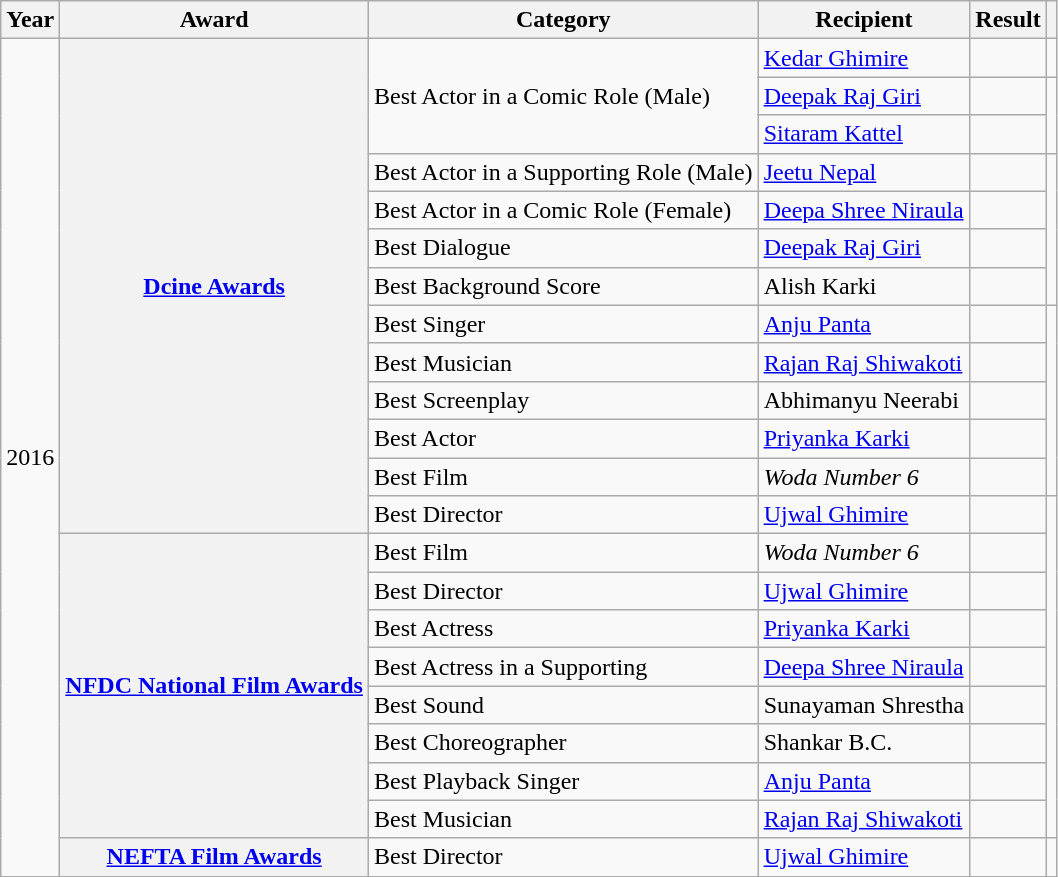<table class="wikitable plainrowheaders sortable">
<tr>
<th>Year</th>
<th>Award</th>
<th>Category</th>
<th>Recipient</th>
<th>Result</th>
<th class="unsortable"></th>
</tr>
<tr>
<td rowspan="22">2016</td>
<th rowspan="13" scope="row"><a href='#'>Dcine Awards</a></th>
<td rowspan="3">Best Actor in a Comic Role (Male)</td>
<td><a href='#'>Kedar Ghimire</a></td>
<td></td>
<td style="text-align:center;"></td>
</tr>
<tr>
<td><a href='#'>Deepak Raj Giri</a></td>
<td></td>
<td rowspan="2" style="text-align:center;"></td>
</tr>
<tr>
<td><a href='#'>Sitaram Kattel</a></td>
<td></td>
</tr>
<tr>
<td>Best Actor in a Supporting Role (Male)</td>
<td><a href='#'>Jeetu Nepal</a></td>
<td></td>
<td rowspan="4" style="text-align:center;"></td>
</tr>
<tr>
<td>Best Actor in a Comic Role (Female)</td>
<td><a href='#'>Deepa Shree Niraula</a></td>
<td></td>
</tr>
<tr>
<td>Best Dialogue</td>
<td><a href='#'>Deepak Raj Giri</a></td>
<td></td>
</tr>
<tr>
<td>Best Background Score</td>
<td>Alish Karki</td>
<td></td>
</tr>
<tr>
<td>Best Singer</td>
<td><a href='#'>Anju Panta</a></td>
<td></td>
<td rowspan="5" style="text-align:center;"></td>
</tr>
<tr>
<td>Best Musician</td>
<td><a href='#'>Rajan Raj Shiwakoti</a></td>
<td></td>
</tr>
<tr>
<td>Best Screenplay</td>
<td>Abhimanyu Neerabi</td>
<td></td>
</tr>
<tr>
<td>Best Actor</td>
<td><a href='#'>Priyanka Karki</a></td>
<td></td>
</tr>
<tr>
<td>Best Film</td>
<td><em>Woda Number 6</em></td>
<td></td>
</tr>
<tr>
<td>Best Director</td>
<td><a href='#'>Ujwal Ghimire</a></td>
<td></td>
<td rowspan="9" style="text-align:center;"></td>
</tr>
<tr>
<th rowspan="8" scope="row"><a href='#'>NFDC National Film Awards</a></th>
<td>Best Film</td>
<td><em>Woda Number 6</em></td>
<td></td>
</tr>
<tr>
<td>Best Director</td>
<td><a href='#'>Ujwal Ghimire</a></td>
<td></td>
</tr>
<tr>
<td>Best Actress</td>
<td><a href='#'>Priyanka Karki</a></td>
<td></td>
</tr>
<tr>
<td>Best Actress in a Supporting</td>
<td><a href='#'>Deepa Shree Niraula</a></td>
<td></td>
</tr>
<tr>
<td>Best Sound</td>
<td>Sunayaman Shrestha</td>
<td></td>
</tr>
<tr>
<td>Best Choreographer</td>
<td>Shankar B.C.</td>
<td></td>
</tr>
<tr>
<td>Best Playback Singer</td>
<td><a href='#'>Anju Panta</a></td>
<td></td>
</tr>
<tr>
<td>Best Musician</td>
<td><a href='#'>Rajan Raj Shiwakoti</a></td>
<td></td>
</tr>
<tr>
<th scope="row"><a href='#'>NEFTA Film Awards</a></th>
<td>Best Director</td>
<td><a href='#'>Ujwal Ghimire</a></td>
<td></td>
<td style="text-align:center;"></td>
</tr>
</table>
